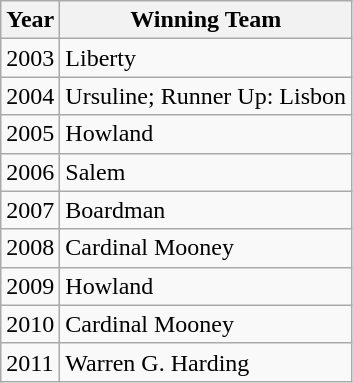<table class="wikitable">
<tr>
<th>Year</th>
<th>Winning Team</th>
</tr>
<tr>
<td>2003</td>
<td>Liberty</td>
</tr>
<tr>
<td>2004</td>
<td>Ursuline; Runner Up: Lisbon</td>
</tr>
<tr>
<td>2005</td>
<td>Howland</td>
</tr>
<tr>
<td>2006</td>
<td>Salem</td>
</tr>
<tr>
<td>2007</td>
<td>Boardman</td>
</tr>
<tr>
<td>2008</td>
<td>Cardinal Mooney</td>
</tr>
<tr>
<td>2009</td>
<td>Howland</td>
</tr>
<tr>
<td>2010</td>
<td>Cardinal Mooney</td>
</tr>
<tr>
<td>2011</td>
<td>Warren G. Harding</td>
</tr>
</table>
